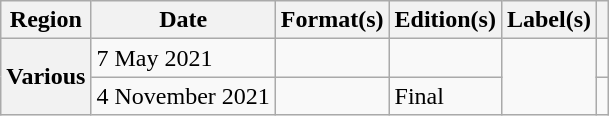<table class="wikitable plainrowheaders">
<tr>
<th scope="col">Region</th>
<th scope="col">Date</th>
<th scope="col">Format(s)</th>
<th scope="col">Edition(s)</th>
<th scope="col">Label(s)</th>
<th scope="col"></th>
</tr>
<tr>
<th scope="row" rowspan="2">Various</th>
<td>7 May 2021</td>
<td></td>
<td></td>
<td rowspan="2"></td>
<td></td>
</tr>
<tr>
<td>4 November 2021</td>
<td></td>
<td>Final</td>
<td></td>
</tr>
</table>
